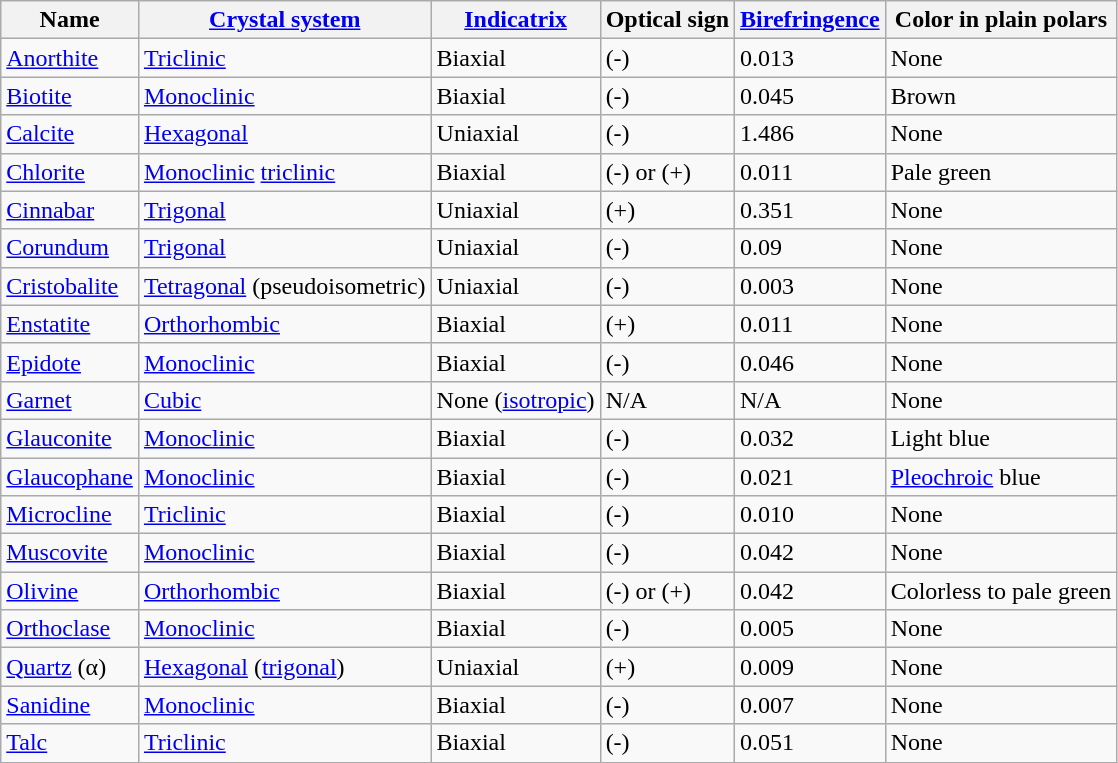<table class="wikitable sortable">
<tr>
<th>Name</th>
<th><a href='#'>Crystal system</a></th>
<th><a href='#'>Indicatrix</a></th>
<th>Optical sign</th>
<th><a href='#'>Birefringence</a></th>
<th>Color in plain polars</th>
</tr>
<tr>
<td><a href='#'>Anorthite</a></td>
<td><a href='#'>Triclinic</a></td>
<td>Biaxial</td>
<td>(-)</td>
<td>0.013</td>
<td>None</td>
</tr>
<tr>
<td><a href='#'>Biotite</a></td>
<td><a href='#'>Monoclinic</a></td>
<td>Biaxial</td>
<td>(-)</td>
<td>0.045</td>
<td>Brown</td>
</tr>
<tr>
<td><a href='#'>Calcite</a></td>
<td><a href='#'>Hexagonal</a></td>
<td>Uniaxial</td>
<td>(-)</td>
<td>1.486</td>
<td>None</td>
</tr>
<tr>
<td><a href='#'>Chlorite</a></td>
<td><a href='#'>Monoclinic</a> <a href='#'>triclinic</a></td>
<td>Biaxial</td>
<td>(-) or (+)</td>
<td>0.011</td>
<td>Pale green</td>
</tr>
<tr>
<td><a href='#'>Cinnabar</a></td>
<td><a href='#'>Trigonal</a></td>
<td>Uniaxial</td>
<td>(+)</td>
<td>0.351</td>
<td>None</td>
</tr>
<tr>
<td><a href='#'>Corundum</a></td>
<td><a href='#'>Trigonal</a></td>
<td>Uniaxial</td>
<td>(-)</td>
<td>0.09</td>
<td>None</td>
</tr>
<tr>
<td><a href='#'>Cristobalite</a></td>
<td><a href='#'>Tetragonal</a> (pseudoisometric)</td>
<td>Uniaxial</td>
<td>(-)</td>
<td>0.003</td>
<td>None</td>
</tr>
<tr>
<td><a href='#'>Enstatite</a></td>
<td><a href='#'>Orthorhombic</a></td>
<td>Biaxial</td>
<td>(+)</td>
<td>0.011</td>
<td>None</td>
</tr>
<tr>
<td><a href='#'>Epidote</a></td>
<td><a href='#'>Monoclinic</a></td>
<td>Biaxial</td>
<td>(-)</td>
<td>0.046</td>
<td>None</td>
</tr>
<tr>
<td><a href='#'>Garnet</a></td>
<td><a href='#'>Cubic</a></td>
<td>None (<a href='#'>isotropic</a>)</td>
<td>N/A</td>
<td>N/A</td>
<td>None</td>
</tr>
<tr>
<td><a href='#'>Glauconite</a></td>
<td><a href='#'>Monoclinic</a></td>
<td>Biaxial</td>
<td>(-)</td>
<td>0.032</td>
<td>Light blue</td>
</tr>
<tr>
<td><a href='#'>Glaucophane</a></td>
<td><a href='#'>Monoclinic</a></td>
<td>Biaxial</td>
<td>(-)</td>
<td>0.021</td>
<td><a href='#'>Pleochroic</a> blue</td>
</tr>
<tr>
<td><a href='#'>Microcline</a></td>
<td><a href='#'>Triclinic</a></td>
<td>Biaxial</td>
<td>(-)</td>
<td>0.010</td>
<td>None</td>
</tr>
<tr>
<td><a href='#'>Muscovite</a></td>
<td><a href='#'>Monoclinic</a></td>
<td>Biaxial</td>
<td>(-)</td>
<td>0.042</td>
<td>None</td>
</tr>
<tr>
<td><a href='#'>Olivine</a></td>
<td><a href='#'>Orthorhombic</a></td>
<td>Biaxial</td>
<td>(-) or (+)</td>
<td>0.042</td>
<td>Colorless to pale green</td>
</tr>
<tr>
<td><a href='#'>Orthoclase</a></td>
<td><a href='#'>Monoclinic</a></td>
<td>Biaxial</td>
<td>(-)</td>
<td>0.005</td>
<td>None</td>
</tr>
<tr>
<td><a href='#'>Quartz</a> (α)</td>
<td><a href='#'>Hexagonal</a> (<a href='#'>trigonal</a>)</td>
<td>Uniaxial</td>
<td>(+)</td>
<td>0.009</td>
<td>None</td>
</tr>
<tr>
<td><a href='#'>Sanidine</a></td>
<td><a href='#'>Monoclinic</a></td>
<td>Biaxial</td>
<td>(-)</td>
<td>0.007</td>
<td>None</td>
</tr>
<tr>
<td><a href='#'>Talc</a></td>
<td><a href='#'>Triclinic</a></td>
<td>Biaxial</td>
<td>(-)</td>
<td>0.051</td>
<td>None</td>
</tr>
</table>
